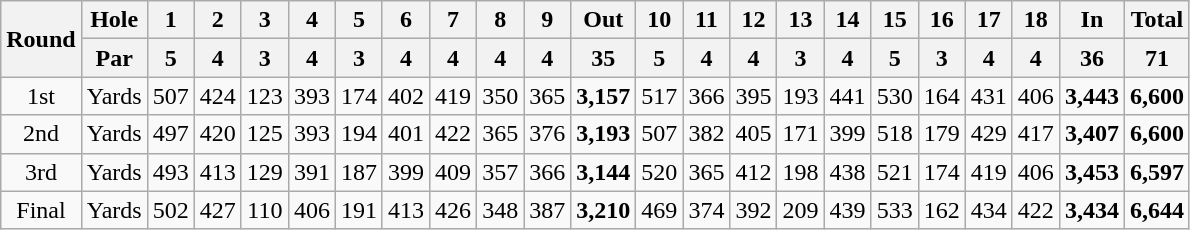<table class="wikitable" style="text-align:center">
<tr>
<th rowspan="2">Round</th>
<th>Hole</th>
<th>1</th>
<th>2</th>
<th>3</th>
<th>4</th>
<th>5</th>
<th>6</th>
<th>7</th>
<th>8</th>
<th>9</th>
<th>Out</th>
<th>10</th>
<th>11</th>
<th>12</th>
<th>13</th>
<th>14</th>
<th>15</th>
<th>16</th>
<th>17</th>
<th>18</th>
<th>In</th>
<th>Total</th>
</tr>
<tr>
<th>Par</th>
<th>5</th>
<th>4</th>
<th>3</th>
<th>4</th>
<th>3</th>
<th>4</th>
<th>4</th>
<th>4</th>
<th>4</th>
<th>35</th>
<th>5</th>
<th>4</th>
<th>4</th>
<th>3</th>
<th>4</th>
<th>5</th>
<th>3</th>
<th>4</th>
<th>4</th>
<th>36</th>
<th>71</th>
</tr>
<tr>
<td align="center">1st</td>
<td>Yards</td>
<td>507</td>
<td>424</td>
<td>123</td>
<td>393</td>
<td>174</td>
<td>402</td>
<td>419</td>
<td>350</td>
<td>365</td>
<td><strong>3,157</strong></td>
<td>517</td>
<td>366</td>
<td>395</td>
<td>193</td>
<td>441</td>
<td>530</td>
<td>164</td>
<td>431</td>
<td>406</td>
<td><strong>3,443</strong></td>
<td><strong>6,600</strong></td>
</tr>
<tr>
<td align="center">2nd</td>
<td>Yards</td>
<td>497</td>
<td>420</td>
<td>125</td>
<td>393</td>
<td>194</td>
<td>401</td>
<td>422</td>
<td>365</td>
<td>376</td>
<td><strong>3,193</strong></td>
<td>507</td>
<td>382</td>
<td>405</td>
<td>171</td>
<td>399</td>
<td>518</td>
<td>179</td>
<td>429</td>
<td>417</td>
<td><strong>3,407</strong></td>
<td><strong>6,600</strong></td>
</tr>
<tr>
<td align="center">3rd</td>
<td>Yards</td>
<td>493</td>
<td>413</td>
<td>129</td>
<td>391</td>
<td>187</td>
<td>399</td>
<td>409</td>
<td>357</td>
<td>366</td>
<td><strong>3,144</strong></td>
<td>520</td>
<td>365</td>
<td>412</td>
<td>198</td>
<td>438</td>
<td>521</td>
<td>174</td>
<td>419</td>
<td>406</td>
<td><strong>3,453</strong></td>
<td><strong>6,597</strong></td>
</tr>
<tr>
<td align="center">Final</td>
<td>Yards</td>
<td>502</td>
<td>427</td>
<td>110</td>
<td>406</td>
<td>191</td>
<td>413</td>
<td>426</td>
<td>348</td>
<td>387</td>
<td><strong>3,210</strong></td>
<td>469</td>
<td>374</td>
<td>392</td>
<td>209</td>
<td>439</td>
<td>533</td>
<td>162</td>
<td>434</td>
<td>422</td>
<td><strong>3,434</strong></td>
<td><strong>6,644</strong></td>
</tr>
</table>
